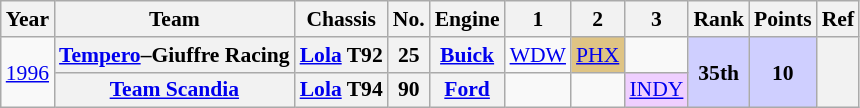<table class="wikitable" style="text-align:center; font-size:90%">
<tr>
<th>Year</th>
<th>Team</th>
<th>Chassis</th>
<th>No.</th>
<th>Engine</th>
<th>1</th>
<th>2</th>
<th>3</th>
<th>Rank</th>
<th>Points</th>
<th>Ref</th>
</tr>
<tr>
<td rowspan=2><a href='#'>1996</a></td>
<th><a href='#'>Tempero</a>–Giuffre Racing</th>
<th><a href='#'>Lola</a> T92</th>
<th>25</th>
<th><a href='#'>Buick</a></th>
<td><a href='#'>WDW</a></td>
<td style="background:#DFC484;"><a href='#'>PHX</a><br></td>
<td></td>
<th rowspan=2 style="background:#CFCFFF;">35th</th>
<th rowspan=2 style="background:#CFCFFF;">10</th>
<th rowspan=2></th>
</tr>
<tr>
<th><a href='#'>Team Scandia</a></th>
<th><a href='#'>Lola</a> T94</th>
<th>90</th>
<th><a href='#'>Ford</a></th>
<td></td>
<td></td>
<td style="background:#EFCFFF;"><a href='#'>INDY</a><br></td>
</tr>
</table>
